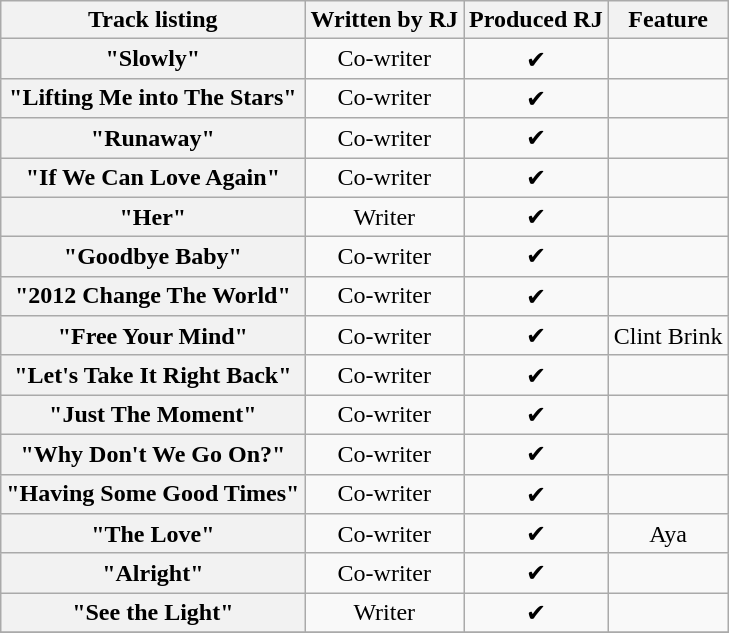<table class="wikitable plainrowheaders sortable" style="text-align:center;" border="1">
<tr>
<th scope="col">Track listing</th>
<th scope="col">Written by RJ</th>
<th scope="col">Produced RJ</th>
<th scope="col">Feature</th>
</tr>
<tr>
<th scope="row">"Slowly"</th>
<td>Co-writer</td>
<td>✔</td>
<td></td>
</tr>
<tr>
<th scope="row">"Lifting Me into The Stars"</th>
<td>Co-writer</td>
<td>✔</td>
<td></td>
</tr>
<tr>
<th scope="row">"Runaway"</th>
<td>Co-writer</td>
<td>✔</td>
<td></td>
</tr>
<tr>
<th scope="row">"If We Can Love Again"</th>
<td>Co-writer</td>
<td>✔</td>
<td></td>
</tr>
<tr>
<th scope="row">"Her"</th>
<td>Writer</td>
<td>✔</td>
<td></td>
</tr>
<tr>
<th scope="row">"Goodbye Baby"</th>
<td>Co-writer</td>
<td>✔</td>
<td></td>
</tr>
<tr>
<th scope="row">"2012 Change The World"</th>
<td>Co-writer</td>
<td>✔</td>
<td></td>
</tr>
<tr>
<th scope="row">"Free Your Mind"</th>
<td>Co-writer</td>
<td>✔</td>
<td>Clint Brink</td>
</tr>
<tr>
<th scope="row">"Let's Take It Right Back"</th>
<td>Co-writer</td>
<td>✔</td>
<td></td>
</tr>
<tr>
<th scope="row">"Just The Moment"</th>
<td>Co-writer</td>
<td>✔</td>
<td></td>
</tr>
<tr>
<th scope="row">"Why Don't We Go On?"</th>
<td>Co-writer</td>
<td>✔</td>
<td></td>
</tr>
<tr>
<th scope="row">"Having Some Good Times"</th>
<td>Co-writer</td>
<td>✔</td>
<td></td>
</tr>
<tr>
<th scope="row">"The Love"</th>
<td>Co-writer</td>
<td>✔</td>
<td>Aya</td>
</tr>
<tr>
<th scope="row">"Alright"</th>
<td>Co-writer</td>
<td>✔</td>
<td></td>
</tr>
<tr>
<th scope="row">"See the Light"</th>
<td>Writer</td>
<td>✔</td>
<td></td>
</tr>
<tr>
</tr>
</table>
